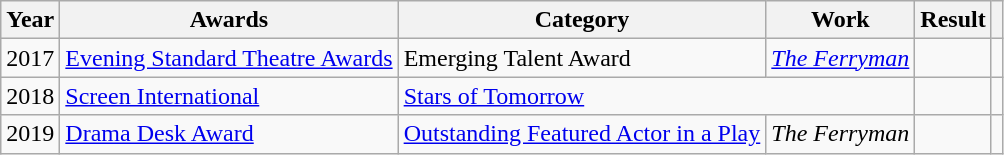<table class="wikitable unsortable">
<tr>
<th>Year</th>
<th>Awards</th>
<th>Category</th>
<th>Work</th>
<th>Result</th>
<th></th>
</tr>
<tr>
<td>2017</td>
<td><a href='#'>Evening Standard Theatre Awards</a></td>
<td>Emerging Talent Award</td>
<td><em><a href='#'>The Ferryman</a></em></td>
<td></td>
<td></td>
</tr>
<tr>
<td>2018</td>
<td><a href='#'>Screen International</a></td>
<td colspan="2"><a href='#'>Stars of Tomorrow</a></td>
<td></td>
<td></td>
</tr>
<tr>
<td>2019</td>
<td><a href='#'>Drama Desk Award</a></td>
<td><a href='#'>Outstanding Featured Actor in a Play</a></td>
<td><em>The Ferryman</em></td>
<td></td>
<td></td>
</tr>
</table>
